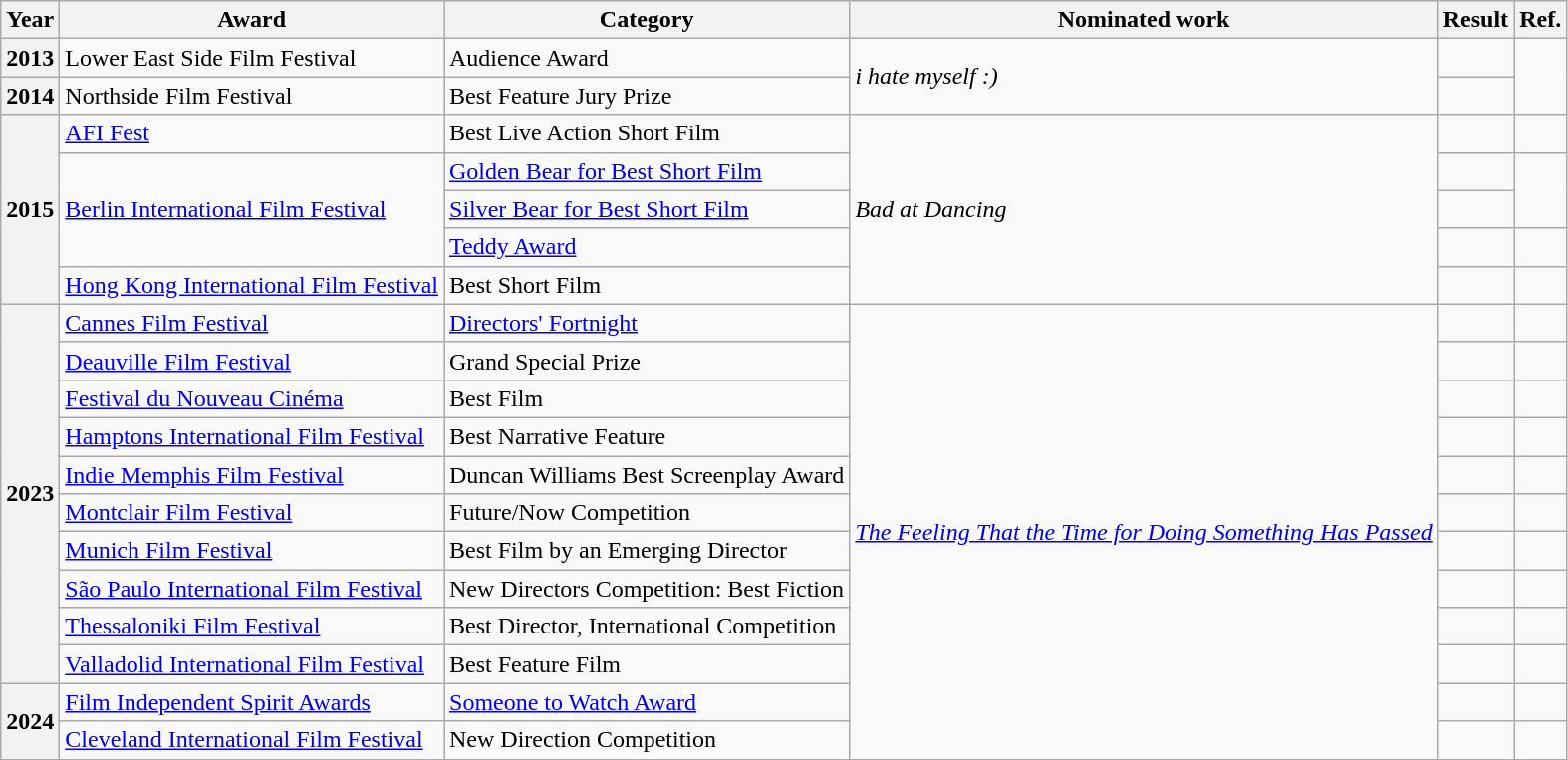<table class="wikitable plainrowheaders">
<tr>
<th scope="row">Year</th>
<th scope="row">Award</th>
<th scope="row">Category</th>
<th scope="row">Nominated work</th>
<th scope="row">Result</th>
<th scope="row">Ref.</th>
</tr>
<tr>
<th scope="row">2013</th>
<td>Lower East Side Film Festival</td>
<td>Audience Award</td>
<td rowspan="2"><em>i hate myself :)</em></td>
<td></td>
<td align="center" rowspan="2"></td>
</tr>
<tr>
<th scope="row">2014</th>
<td>Northside Film Festival</td>
<td>Best Feature Jury Prize</td>
<td></td>
</tr>
<tr>
<th scope="row" rowspan="5">2015</th>
<td><a href='#'>AFI Fest</a></td>
<td>Best Live Action Short Film</td>
<td rowspan="5"><em>Bad at Dancing</em></td>
<td></td>
<td></td>
</tr>
<tr>
<td rowspan="3"><a href='#'>Berlin International Film Festival</a></td>
<td><a href='#'>Golden Bear for Best Short Film</a></td>
<td></td>
<td rowspan="2" align="center"></td>
</tr>
<tr>
<td><a href='#'>Silver Bear for Best Short Film</a></td>
<td></td>
</tr>
<tr>
<td><a href='#'>Teddy Award</a></td>
<td></td>
<td align="center"></td>
</tr>
<tr>
<td><a href='#'>Hong Kong International Film Festival</a></td>
<td>Best Short Film</td>
<td></td>
<td align="center"></td>
</tr>
<tr>
<th scope="row" rowspan="10">2023</th>
<td><a href='#'>Cannes Film Festival</a></td>
<td><a href='#'>Directors' Fortnight</a></td>
<td rowspan="12"><em><a href='#'>The Feeling That the Time for Doing Something Has Passed</a></em></td>
<td></td>
<td align="center"></td>
</tr>
<tr>
<td><a href='#'>Deauville Film Festival</a></td>
<td>Grand Special Prize</td>
<td></td>
<td align="center"></td>
</tr>
<tr>
<td><a href='#'>Festival du Nouveau Cinéma</a></td>
<td>Best Film</td>
<td></td>
<td align="center"></td>
</tr>
<tr>
<td><a href='#'>Hamptons International Film Festival</a></td>
<td>Best Narrative Feature</td>
<td></td>
<td align="center"></td>
</tr>
<tr>
<td><a href='#'>Indie Memphis Film Festival</a></td>
<td>Duncan Williams Best Screenplay Award</td>
<td></td>
<td align="center"></td>
</tr>
<tr>
<td><a href='#'>Montclair Film Festival</a></td>
<td>Future/Now Competition</td>
<td></td>
<td align="center"></td>
</tr>
<tr>
<td><a href='#'>Munich Film Festival</a></td>
<td>Best Film by an Emerging Director</td>
<td></td>
<td align="center"></td>
</tr>
<tr>
<td><a href='#'>São Paulo International Film Festival</a></td>
<td>New Directors Competition: Best Fiction</td>
<td></td>
<td align="center"></td>
</tr>
<tr>
<td><a href='#'>Thessaloniki Film Festival</a></td>
<td>Best Director, International Competition</td>
<td></td>
<td align="center"></td>
</tr>
<tr>
<td><a href='#'>Valladolid International Film Festival</a></td>
<td>Best Feature Film</td>
<td></td>
<td align="center"></td>
</tr>
<tr>
<th scope="row" rowspan="2">2024</th>
<td><a href='#'>Film Independent Spirit Awards</a></td>
<td><a href='#'>Someone to Watch Award</a></td>
<td></td>
<td align="center"></td>
</tr>
<tr>
<td><a href='#'>Cleveland International Film Festival</a></td>
<td>New Direction Competition</td>
<td></td>
<td align="center"></td>
</tr>
</table>
